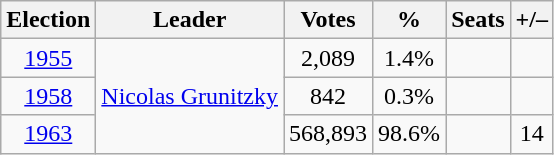<table class=wikitable style=text-align:center>
<tr>
<th>Election</th>
<th>Leader</th>
<th>Votes</th>
<th>%</th>
<th>Seats</th>
<th>+/–</th>
</tr>
<tr>
<td><a href='#'>1955</a></td>
<td rowspan="3"><a href='#'>Nicolas Grunitzky</a></td>
<td>2,089</td>
<td>1.4%</td>
<td></td>
<td></td>
</tr>
<tr>
<td><a href='#'>1958</a></td>
<td>842</td>
<td>0.3%</td>
<td></td>
<td></td>
</tr>
<tr>
<td><a href='#'>1963</a></td>
<td>568,893</td>
<td>98.6%</td>
<td></td>
<td> 14</td>
</tr>
</table>
